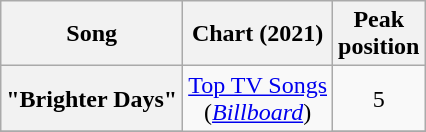<table class="wikitable sortable plainrowheaders" style="text-align:center">
<tr>
<th scope="col">Song</th>
<th scope="col">Chart (2021)</th>
<th scope="col">Peak<br>position</th>
</tr>
<tr>
<th scope="row">"Brighter Days"</th>
<td rowspan="11"><a href='#'>Top TV Songs</a><br>(<em><a href='#'>Billboard</a></em>)</td>
<td>5</td>
</tr>
<tr>
</tr>
</table>
